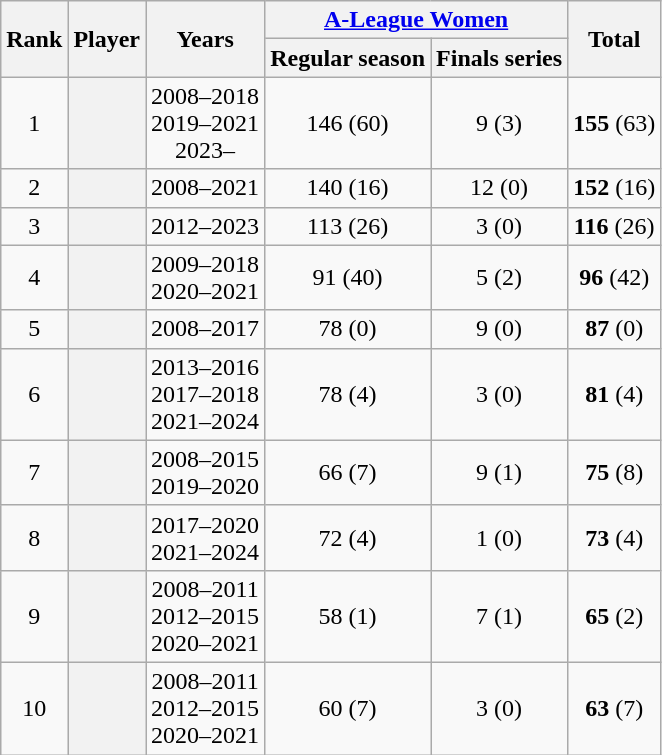<table class="sortable wikitable plainrowheaders"  style="text-align: center;">
<tr>
<th rowspan="2" scope="col">Rank</th>
<th rowspan="2" scope="col">Player</th>
<th rowspan="2" scope="col">Years</th>
<th colspan="2" scope="col"><a href='#'>A-League Women</a></th>
<th rowspan="2" scope="col">Total</th>
</tr>
<tr>
<th scope="col">Regular season</th>
<th scope="col">Finals series</th>
</tr>
<tr>
<td>1</td>
<th scope="row"> <strong></strong></th>
<td>2008–2018<br>2019–2021<br>2023–</td>
<td>146 (60)</td>
<td>9 (3)</td>
<td><strong>155</strong> (63)</td>
</tr>
<tr>
<td>2</td>
<th scope="row"> </th>
<td>2008–2021</td>
<td>140 (16)</td>
<td>12 (0)</td>
<td><strong>152</strong> (16)</td>
</tr>
<tr>
<td>3</td>
<th scope="row"> </th>
<td>2012–2023</td>
<td>113 (26)</td>
<td>3 (0)</td>
<td><strong>116</strong> (26)</td>
</tr>
<tr>
<td>4</td>
<th scope="row"> </th>
<td>2009–2018<br>2020–2021</td>
<td>91 (40)</td>
<td>5 (2)</td>
<td><strong>96</strong> (42)</td>
</tr>
<tr>
<td>5</td>
<th scope="row"> </th>
<td>2008–2017</td>
<td>78 (0)</td>
<td>9 (0)</td>
<td><strong>87</strong> (0)</td>
</tr>
<tr>
<td>6</td>
<th scope="row"> </th>
<td>2013–2016<br>2017–2018<br>2021–2024</td>
<td>78 (4)</td>
<td>3 (0)</td>
<td><strong>81</strong> (4)</td>
</tr>
<tr>
<td>7</td>
<th scope="row"> </th>
<td>2008–2015<br>2019–2020</td>
<td>66 (7)</td>
<td>9 (1)</td>
<td><strong>75</strong> (8)</td>
</tr>
<tr>
<td>8</td>
<th scope="row"> </th>
<td>2017–2020<br>2021–2024</td>
<td>72 (4)</td>
<td>1 (0)</td>
<td><strong>73</strong> (4)</td>
</tr>
<tr>
<td>9</td>
<th scope="row"> </th>
<td>2008–2011<br>2012–2015<br>2020–2021</td>
<td>58 (1)</td>
<td>7 (1)</td>
<td><strong>65</strong> (2)</td>
</tr>
<tr>
<td>10</td>
<th scope="row"> </th>
<td>2008–2011<br>2012–2015<br>2020–2021</td>
<td>60 (7)</td>
<td>3 (0)</td>
<td><strong>63</strong> (7)</td>
</tr>
</table>
